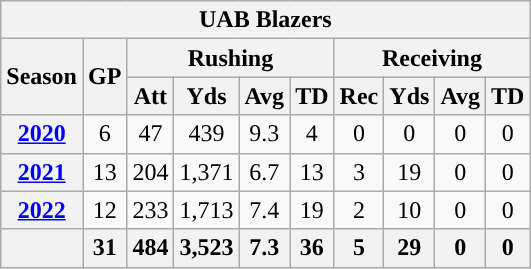<table class="wikitable" style="text-align:center;">
<tr>
<th colspan="10">UAB Blazers</th>
</tr>
<tr>
<th rowspan="2">Season</th>
<th rowspan="2">GP</th>
<th colspan="4">Rushing</th>
<th colspan="4">Receiving</th>
</tr>
<tr>
<th>Att</th>
<th>Yds</th>
<th>Avg</th>
<th>TD</th>
<th>Rec</th>
<th>Yds</th>
<th>Avg</th>
<th>TD</th>
</tr>
<tr>
<th><a href='#'>2020</a></th>
<td>6</td>
<td>47</td>
<td>439</td>
<td>9.3</td>
<td>4</td>
<td>0</td>
<td>0</td>
<td>0</td>
<td>0</td>
</tr>
<tr>
<th><a href='#'>2021</a></th>
<td>13</td>
<td>204</td>
<td>1,371</td>
<td>6.7</td>
<td>13</td>
<td>3</td>
<td>19</td>
<td>0</td>
<td>0</td>
</tr>
<tr>
<th><a href='#'>2022</a></th>
<td>12</td>
<td>233</td>
<td>1,713</td>
<td>7.4</td>
<td>19</td>
<td>2</td>
<td>10</td>
<td>0</td>
<td>0</td>
</tr>
<tr>
<th></th>
<th>31</th>
<th>484</th>
<th>3,523</th>
<th>7.3</th>
<th>36</th>
<th>5</th>
<th>29</th>
<th>0</th>
<th>0</th>
</tr>
</table>
